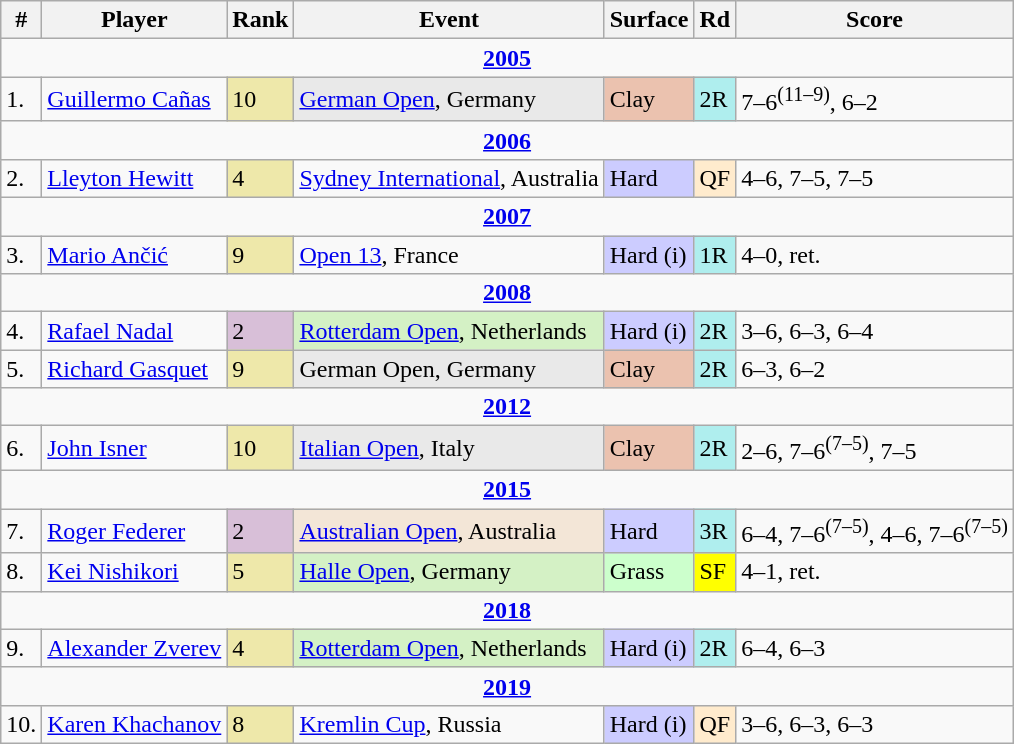<table class="wikitable sortable">
<tr>
<th>#</th>
<th>Player</th>
<th>Rank</th>
<th>Event</th>
<th>Surface</th>
<th>Rd</th>
<th>Score</th>
</tr>
<tr>
<td align=center colspan="7"><a href='#'><strong>2005</strong></a></td>
</tr>
<tr>
<td>1.</td>
<td> <a href='#'>Guillermo Cañas</a></td>
<td bgcolor=EEE8AA>10</td>
<td bgcolor=e9e9e9><a href='#'>German Open</a>, Germany</td>
<td bgcolor=#ebc2af>Clay</td>
<td bgcolor=afeeee>2R</td>
<td>7–6<sup>(11–9)</sup>, 6–2</td>
</tr>
<tr>
<td align=center colspan="7"><a href='#'><strong>2006</strong></a></td>
</tr>
<tr>
<td>2.</td>
<td> <a href='#'>Lleyton Hewitt</a></td>
<td bgcolor=EEE8AA>4</td>
<td><a href='#'>Sydney International</a>, Australia</td>
<td bgcolor=CCCCFF>Hard</td>
<td bgcolor=ffebcd>QF</td>
<td>4–6, 7–5, 7–5</td>
</tr>
<tr>
<td align=center colspan="7"><a href='#'><strong>2007</strong></a></td>
</tr>
<tr>
<td>3.</td>
<td> <a href='#'>Mario Ančić</a></td>
<td bgcolor=EEE8AA>9</td>
<td><a href='#'>Open 13</a>, France</td>
<td bgcolor=CCCCFF>Hard (i)</td>
<td bgcolor=afeeee>1R</td>
<td>4–0, ret.</td>
</tr>
<tr>
<td align=center colspan="7"><a href='#'><strong>2008</strong></a></td>
</tr>
<tr>
<td>4.</td>
<td> <a href='#'>Rafael Nadal</a></td>
<td bgcolor=thistle>2</td>
<td bgcolor=d4f1c5><a href='#'>Rotterdam Open</a>, Netherlands</td>
<td bgcolor=CCCCFF>Hard (i)</td>
<td bgcolor=afeeee>2R</td>
<td>3–6, 6–3, 6–4</td>
</tr>
<tr>
<td>5.</td>
<td> <a href='#'>Richard Gasquet</a></td>
<td bgcolor=EEE8AA>9</td>
<td bgcolor=e9e9e9>German Open, Germany</td>
<td bgcolor=#ebc2af>Clay</td>
<td bgcolor=afeeee>2R</td>
<td>6–3, 6–2</td>
</tr>
<tr>
<td align=center colspan="7"><a href='#'><strong>2012</strong></a></td>
</tr>
<tr>
<td>6.</td>
<td> <a href='#'>John Isner</a></td>
<td bgcolor=EEE8AA>10</td>
<td bgcolor=e9e9e9><a href='#'>Italian Open</a>, Italy</td>
<td bgcolor=#ebc2af>Clay</td>
<td bgcolor=afeeee>2R</td>
<td>2–6, 7–6<sup>(7–5)</sup>, 7–5</td>
</tr>
<tr>
<td align=center colspan="7"><a href='#'><strong>2015</strong></a></td>
</tr>
<tr>
<td>7.</td>
<td> <a href='#'>Roger Federer</a></td>
<td bgcolor=thistle>2</td>
<td bgcolor=f3e6d7><a href='#'>Australian Open</a>, Australia</td>
<td bgcolor=CCCCFF>Hard</td>
<td bgcolor=afeeee>3R</td>
<td>6–4, 7–6<sup>(7–5)</sup>, 4–6, 7–6<sup>(7–5)</sup></td>
</tr>
<tr>
<td>8.</td>
<td> <a href='#'>Kei Nishikori</a></td>
<td bgcolor=EEE8AA>5</td>
<td bgcolor=d4f1c5><a href='#'>Halle Open</a>, Germany</td>
<td bgcolor=#cfc>Grass</td>
<td bgcolor=yellow>SF</td>
<td>4–1, ret.</td>
</tr>
<tr>
<td align=center colspan="7"><a href='#'><strong>2018</strong></a></td>
</tr>
<tr>
<td>9.</td>
<td> <a href='#'>Alexander Zverev</a></td>
<td bgcolor=EEE8AA>4</td>
<td bgcolor=d4f1c5><a href='#'>Rotterdam Open</a>, Netherlands</td>
<td bgcolor=CCCCFF>Hard (i)</td>
<td bgcolor=afeeee>2R</td>
<td>6–4, 6–3</td>
</tr>
<tr>
<td align=center colspan="7"><a href='#'><strong>2019</strong></a></td>
</tr>
<tr>
<td>10.</td>
<td> <a href='#'>Karen Khachanov</a></td>
<td bgcolor=EEE8AA>8</td>
<td><a href='#'>Kremlin Cup</a>, Russia</td>
<td bgcolor=CCCCFF>Hard (i)</td>
<td bgcolor=ffebcd>QF</td>
<td>3–6, 6–3, 6–3</td>
</tr>
</table>
